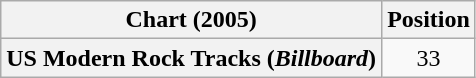<table class="wikitable plainrowheaders" style="text-align:center">
<tr>
<th scope="col">Chart (2005)</th>
<th scope="col">Position</th>
</tr>
<tr>
<th scope="row">US Modern Rock Tracks (<em>Billboard</em>)</th>
<td>33</td>
</tr>
</table>
